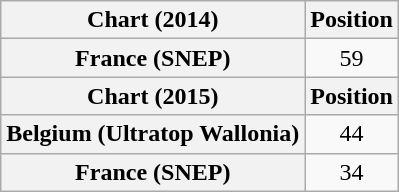<table class="wikitable plainrowheaders" style="text-align:center">
<tr>
<th scope="col">Chart (2014)</th>
<th scope="col">Position</th>
</tr>
<tr>
<th scope="row">France (SNEP)</th>
<td>59</td>
</tr>
<tr>
<th scope="col">Chart (2015)</th>
<th scope="col">Position</th>
</tr>
<tr>
<th scope="row">Belgium (Ultratop Wallonia)</th>
<td>44</td>
</tr>
<tr>
<th scope="row">France (SNEP)</th>
<td>34</td>
</tr>
</table>
